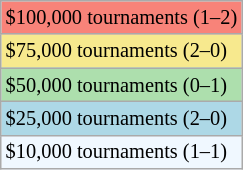<table class="wikitable" style="font-size:85%">
<tr bgcolor=f88379>
<td>$100,000 tournaments (1–2)</td>
</tr>
<tr bgcolor=f7e98e>
<td>$75,000 tournaments (2–0)</td>
</tr>
<tr bgcolor=addfad>
<td>$50,000 tournaments (0–1)</td>
</tr>
<tr bgcolor=lightblue>
<td>$25,000 tournaments (2–0)</td>
</tr>
<tr bgcolor=f0f8ff>
<td>$10,000 tournaments (1–1)</td>
</tr>
</table>
